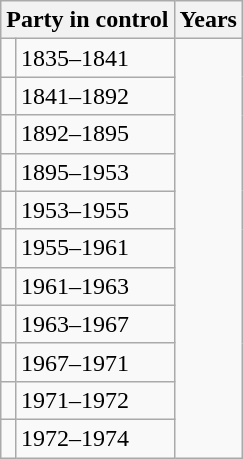<table class="wikitable">
<tr>
<th colspan=2>Party in control</th>
<th>Years</th>
</tr>
<tr>
<td></td>
<td>1835–1841</td>
</tr>
<tr>
<td></td>
<td>1841–1892</td>
</tr>
<tr>
<td></td>
<td>1892–1895</td>
</tr>
<tr>
<td></td>
<td>1895–1953</td>
</tr>
<tr>
<td></td>
<td>1953–1955</td>
</tr>
<tr>
<td></td>
<td>1955–1961</td>
</tr>
<tr>
<td></td>
<td>1961–1963</td>
</tr>
<tr>
<td></td>
<td>1963–1967</td>
</tr>
<tr>
<td></td>
<td>1967–1971</td>
</tr>
<tr>
<td></td>
<td>1971–1972</td>
</tr>
<tr>
<td></td>
<td>1972–1974</td>
</tr>
</table>
